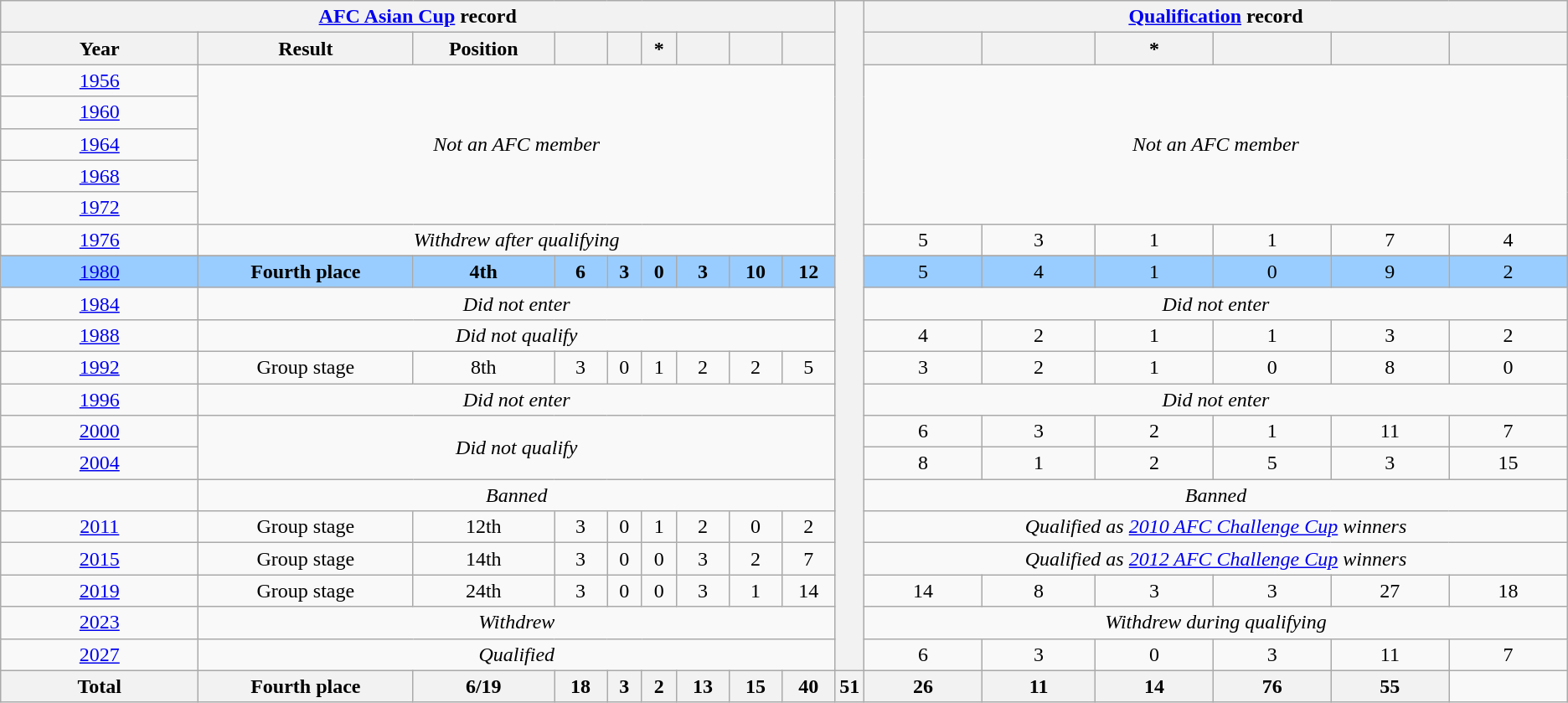<table class="wikitable" style="text-align: center;">
<tr>
<th colspan=9><a href='#'>AFC Asian Cup</a> record</th>
<th style="width:1%;" rowspan="22"></th>
<th colspan=6><a href='#'>Qualification</a> record</th>
</tr>
<tr>
<th width=150>Year</th>
<th>Result</th>
<th>Position</th>
<th></th>
<th></th>
<th>*</th>
<th></th>
<th></th>
<th></th>
<th></th>
<th></th>
<th>*</th>
<th></th>
<th></th>
<th></th>
</tr>
<tr>
<td> <a href='#'>1956</a></td>
<td rowspan=5 colspan=8><em>Not an AFC member</em></td>
<td rowspan=5 colspan=6><em>Not an AFC member</em></td>
</tr>
<tr>
<td> <a href='#'>1960</a></td>
</tr>
<tr>
<td> <a href='#'>1964</a></td>
</tr>
<tr>
<td> <a href='#'>1968</a></td>
</tr>
<tr>
<td> <a href='#'>1972</a></td>
</tr>
<tr>
<td> <a href='#'>1976</a></td>
<td colspan=8><em>Withdrew after qualifying</em></td>
<td>5</td>
<td>3</td>
<td>1</td>
<td>1</td>
<td>7</td>
<td>4</td>
</tr>
<tr>
</tr>
<tr style="background:#9acdff;">
<td> <a href='#'>1980</a></td>
<td><strong>Fourth place</strong></td>
<td><strong>4th</strong></td>
<td><strong>6</strong></td>
<td><strong>3</strong></td>
<td><strong>0</strong></td>
<td><strong>3</strong></td>
<td><strong>10</strong></td>
<td><strong>12</strong></td>
<td>5</td>
<td>4</td>
<td>1</td>
<td>0</td>
<td>9</td>
<td>2</td>
</tr>
<tr>
<td> <a href='#'>1984</a></td>
<td colspan=8><em>Did not enter</em></td>
<td colspan=6><em>Did not enter</em></td>
</tr>
<tr>
<td> <a href='#'>1988</a></td>
<td colspan=8><em>Did not qualify</em></td>
<td>4</td>
<td>2</td>
<td>1</td>
<td>1</td>
<td>3</td>
<td>2</td>
</tr>
<tr>
<td> <a href='#'>1992</a></td>
<td>Group stage</td>
<td>8th</td>
<td>3</td>
<td>0</td>
<td>1</td>
<td>2</td>
<td>2</td>
<td>5</td>
<td>3</td>
<td>2</td>
<td>1</td>
<td>0</td>
<td>8</td>
<td>0</td>
</tr>
<tr>
<td> <a href='#'>1996</a></td>
<td colspan=8><em>Did not enter</em></td>
<td colspan=6><em>Did not enter</em></td>
</tr>
<tr>
<td> <a href='#'>2000</a></td>
<td rowspan=2 colspan=8><em>Did not qualify</em></td>
<td>6</td>
<td>3</td>
<td>2</td>
<td>1</td>
<td>11</td>
<td>7</td>
</tr>
<tr>
<td> <a href='#'>2004</a></td>
<td>8</td>
<td>1</td>
<td>2</td>
<td>5</td>
<td>3</td>
<td>15</td>
</tr>
<tr>
<td></td>
<td colspan=8><em>Banned</em></td>
<td colspan=8><em>Banned</em></td>
</tr>
<tr>
<td> <a href='#'>2011</a></td>
<td>Group stage</td>
<td>12th</td>
<td>3</td>
<td>0</td>
<td>1</td>
<td>2</td>
<td>0</td>
<td>2</td>
<td colspan=7><em>Qualified as <a href='#'>2010 AFC Challenge Cup</a> winners</em></td>
</tr>
<tr>
<td> <a href='#'>2015</a></td>
<td>Group stage</td>
<td>14th</td>
<td>3</td>
<td>0</td>
<td>0</td>
<td>3</td>
<td>2</td>
<td>7</td>
<td colspan=7><em>Qualified as <a href='#'>2012 AFC Challenge Cup</a> winners</em></td>
</tr>
<tr>
<td> <a href='#'>2019</a></td>
<td>Group stage</td>
<td>24th</td>
<td>3</td>
<td>0</td>
<td>0</td>
<td>3</td>
<td>1</td>
<td>14</td>
<td>14</td>
<td>8</td>
<td>3</td>
<td>3</td>
<td>27</td>
<td>18</td>
</tr>
<tr>
<td> <a href='#'>2023</a></td>
<td colspan=8><em>Withdrew</em></td>
<td colspan=6><em>Withdrew during qualifying</em></td>
</tr>
<tr>
<td> <a href='#'>2027</a></td>
<td colspan=8><em>Qualified</em></td>
<td>6</td>
<td>3</td>
<td>0</td>
<td>3</td>
<td>11</td>
<td>7</td>
</tr>
<tr>
<th>Total</th>
<th>Fourth place</th>
<th>6/19</th>
<th>18</th>
<th>3</th>
<th>2</th>
<th>13</th>
<th>15</th>
<th>40</th>
<th>51</th>
<th>26</th>
<th>11</th>
<th>14</th>
<th>76</th>
<th>55</th>
</tr>
</table>
